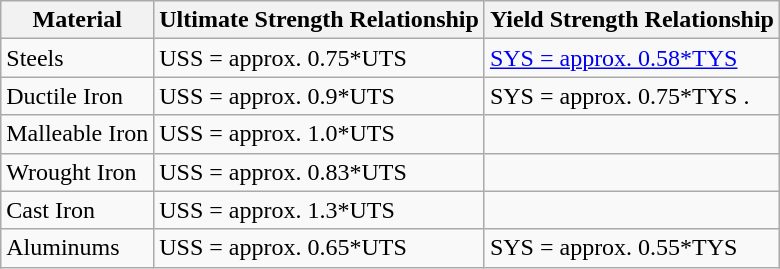<table class="wikitable">
<tr>
<th>Material</th>
<th>Ultimate Strength Relationship</th>
<th>Yield Strength Relationship</th>
</tr>
<tr>
<td>Steels</td>
<td>USS = approx. 0.75*UTS</td>
<td><a href='#'>SYS = approx. 0.58*TYS</a></td>
</tr>
<tr>
<td>Ductile Iron</td>
<td>USS = approx. 0.9*UTS</td>
<td>SYS = approx. 0.75*TYS .</td>
</tr>
<tr>
<td>Malleable Iron</td>
<td>USS = approx. 1.0*UTS</td>
<td></td>
</tr>
<tr>
<td>Wrought Iron</td>
<td>USS = approx. 0.83*UTS</td>
<td></td>
</tr>
<tr>
<td>Cast Iron</td>
<td>USS = approx. 1.3*UTS</td>
<td></td>
</tr>
<tr>
<td>Aluminums</td>
<td>USS = approx. 0.65*UTS</td>
<td>SYS = approx. 0.55*TYS</td>
</tr>
</table>
